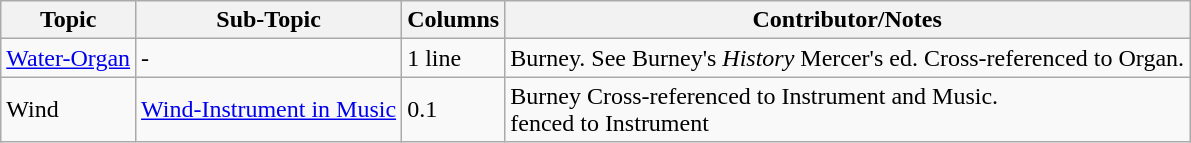<table class="wikitable">
<tr>
<th>Topic</th>
<th>Sub-Topic</th>
<th>Columns</th>
<th>Contributor/Notes</th>
</tr>
<tr>
<td><a href='#'>Water-Organ</a></td>
<td>-</td>
<td>1 line</td>
<td>Burney. See Burney's <em>History</em> Mercer's ed. Cross-referenced to Organ.</td>
</tr>
<tr>
<td>Wind</td>
<td><a href='#'>Wind-Instrument in Music</a></td>
<td>0.1</td>
<td>Burney Cross-referenced to Instrument and Music.<br>fenced to Instrument</td>
</tr>
</table>
